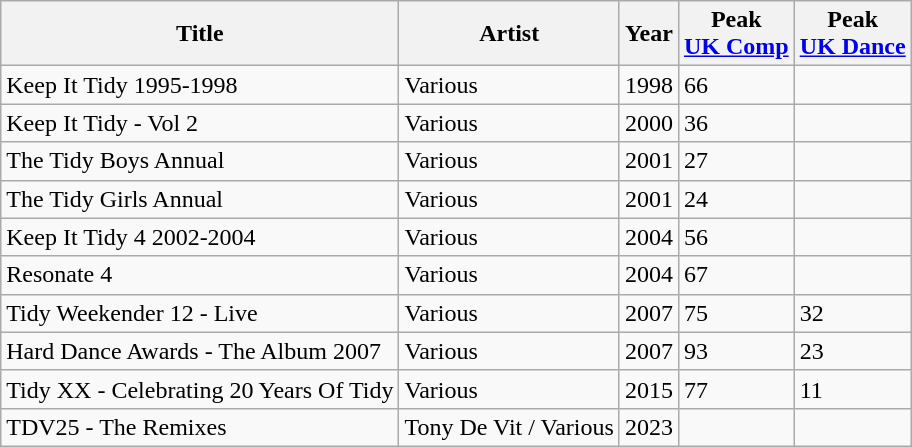<table class="wikitable sortable">
<tr>
<th>Title</th>
<th>Artist</th>
<th>Year</th>
<th>Peak <br><a href='#'>UK Comp</a></th>
<th>Peak <br><a href='#'>UK Dance</a></th>
</tr>
<tr>
<td>Keep It Tidy 1995-1998</td>
<td>Various</td>
<td>1998</td>
<td>66</td>
<td></td>
</tr>
<tr>
<td>Keep It Tidy - Vol 2</td>
<td>Various</td>
<td>2000</td>
<td>36</td>
<td></td>
</tr>
<tr>
<td>The Tidy Boys Annual</td>
<td>Various</td>
<td>2001</td>
<td>27</td>
<td></td>
</tr>
<tr>
<td>The Tidy Girls Annual</td>
<td>Various</td>
<td>2001</td>
<td>24</td>
<td></td>
</tr>
<tr>
<td>Keep It Tidy 4 2002-2004</td>
<td>Various</td>
<td>2004</td>
<td>56</td>
<td></td>
</tr>
<tr>
<td>Resonate 4</td>
<td>Various</td>
<td>2004</td>
<td>67</td>
<td></td>
</tr>
<tr>
<td>Tidy Weekender 12 - Live</td>
<td>Various</td>
<td>2007</td>
<td>75</td>
<td>32</td>
</tr>
<tr>
<td>Hard Dance Awards - The Album 2007</td>
<td>Various</td>
<td>2007</td>
<td>93</td>
<td>23</td>
</tr>
<tr>
<td>Tidy XX - Celebrating 20 Years Of Tidy</td>
<td>Various</td>
<td>2015</td>
<td>77</td>
<td>11</td>
</tr>
<tr>
<td>TDV25 - The Remixes</td>
<td>Tony De Vit / Various</td>
<td>2023</td>
<td></td>
<td></td>
</tr>
</table>
